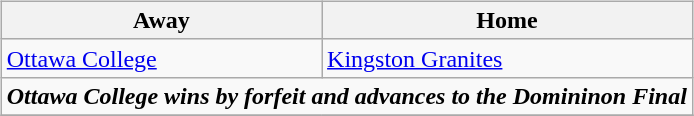<table cellspacing="10">
<tr>
<td valign="top"><br><table class="wikitable">
<tr>
<th>Away</th>
<th>Home</th>
</tr>
<tr>
<td><a href='#'>Ottawa College</a></td>
<td><a href='#'>Kingston Granites</a></td>
</tr>
<tr>
<td align="center" colspan="4"><strong><em>Ottawa College wins by forfeit and advances to the Domininon Final</em></strong></td>
</tr>
<tr>
</tr>
</table>
</td>
</tr>
</table>
